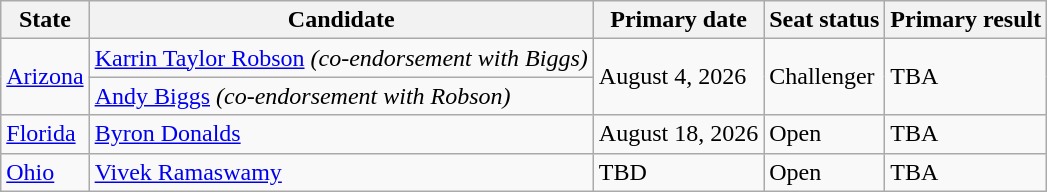<table class="wikitable sortable">
<tr>
<th bgcolor="teal">State</th>
<th bgcolor="teal">Candidate</th>
<th bgcolor="teal">Primary date</th>
<th>Seat status</th>
<th>Primary result</th>
</tr>
<tr>
<td rowspan=2> <a href='#'>Arizona</a></td>
<td><a href='#'>Karrin Taylor Robson</a> <em>(co-endorsement with Biggs)</em></td>
<td rowspan=2>August 4, 2026</td>
<td rowspan=2>Challenger</td>
<td rowspan=2>TBA</td>
</tr>
<tr>
<td><a href='#'>Andy Biggs</a> <em>(co-endorsement with Robson)</em></td>
</tr>
<tr>
<td> <a href='#'>Florida</a></td>
<td><a href='#'>Byron Donalds</a></td>
<td>August 18, 2026</td>
<td>Open</td>
<td>TBA</td>
</tr>
<tr>
<td> <a href='#'>Ohio</a></td>
<td><a href='#'>Vivek Ramaswamy</a></td>
<td>TBD</td>
<td>Open</td>
<td>TBA</td>
</tr>
</table>
